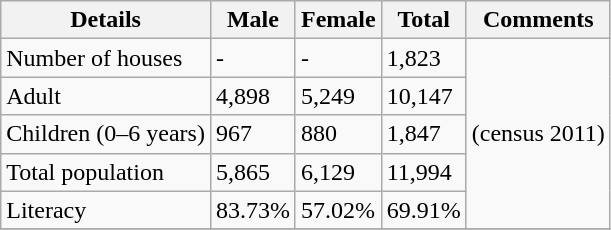<table class="wikitable sortable">
<tr>
<th>Details</th>
<th>Male</th>
<th>Female</th>
<th>Total</th>
<th>Comments</th>
</tr>
<tr>
<td>Number of houses</td>
<td>-</td>
<td>-</td>
<td>1,823</td>
<td rowspan="5">(census 2011) </td>
</tr>
<tr>
<td>Adult</td>
<td>4,898</td>
<td>5,249</td>
<td>10,147</td>
</tr>
<tr>
<td>Children (0–6 years)</td>
<td>967</td>
<td>880</td>
<td>1,847</td>
</tr>
<tr>
<td>Total population</td>
<td>5,865</td>
<td>6,129</td>
<td>11,994</td>
</tr>
<tr>
<td>Literacy</td>
<td>83.73%</td>
<td>57.02%</td>
<td>69.91%</td>
</tr>
<tr>
</tr>
</table>
